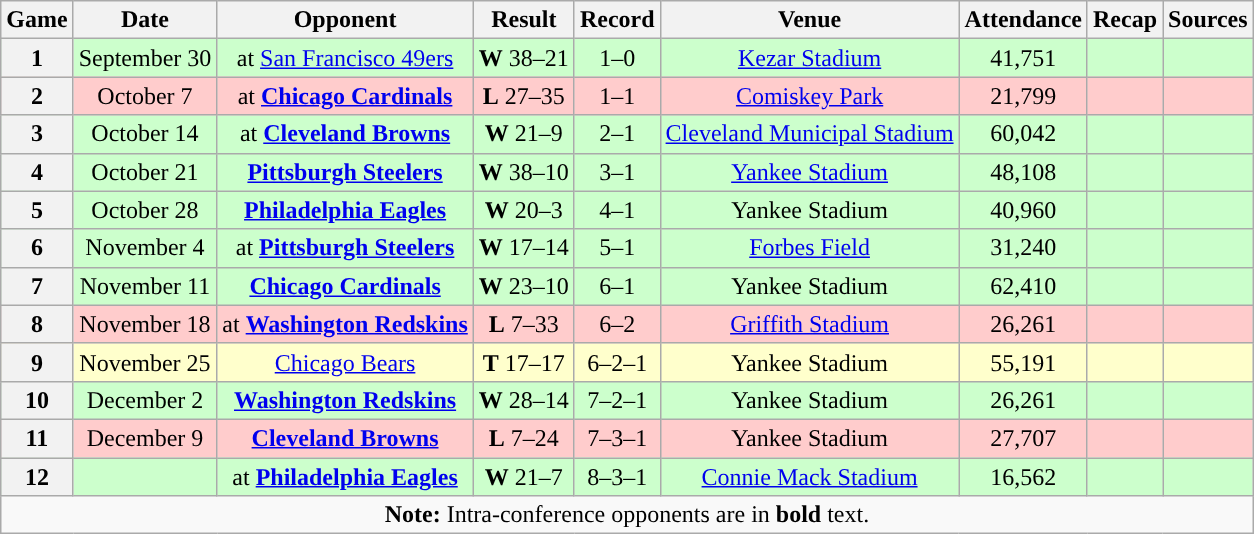<table class="wikitable" style="text-align:center">
<tr>
<th>Game</th>
<th>Date</th>
<th>Opponent</th>
<th>Result</th>
<th>Record</th>
<th>Venue</th>
<th>Attendance</th>
<th>Recap</th>
<th>Sources</th>
</tr>
<tr style="background:#cfc">
<th>1</th>
<td>September 30</td>
<td>at <a href='#'>San Francisco 49ers</a></td>
<td><strong>W</strong> 38–21</td>
<td>1–0</td>
<td><a href='#'>Kezar Stadium</a></td>
<td>41,751</td>
<td></td>
<td></td>
</tr>
<tr style="background:#fcc">
<th>2</th>
<td>October 7</td>
<td>at <strong><a href='#'>Chicago Cardinals</a></strong></td>
<td><strong>L</strong> 27–35</td>
<td>1–1</td>
<td><a href='#'>Comiskey Park</a></td>
<td>21,799</td>
<td></td>
<td></td>
</tr>
<tr style="background:#cfc">
<th>3</th>
<td>October 14</td>
<td>at <strong><a href='#'>Cleveland Browns</a></strong></td>
<td><strong>W</strong> 21–9</td>
<td>2–1</td>
<td><a href='#'>Cleveland Municipal Stadium</a></td>
<td>60,042</td>
<td></td>
<td></td>
</tr>
<tr style="background:#cfc">
<th>4</th>
<td>October 21</td>
<td><strong><a href='#'>Pittsburgh Steelers</a></strong></td>
<td><strong>W</strong> 38–10</td>
<td>3–1</td>
<td><a href='#'>Yankee Stadium</a></td>
<td>48,108</td>
<td></td>
<td></td>
</tr>
<tr style="background:#cfc">
<th>5</th>
<td>October 28</td>
<td><strong><a href='#'>Philadelphia Eagles</a></strong></td>
<td><strong>W</strong> 20–3</td>
<td>4–1</td>
<td>Yankee Stadium</td>
<td>40,960</td>
<td></td>
<td></td>
</tr>
<tr style="background:#cfc">
<th>6</th>
<td>November 4</td>
<td>at <strong><a href='#'>Pittsburgh Steelers</a></strong></td>
<td><strong>W</strong> 17–14</td>
<td>5–1</td>
<td><a href='#'>Forbes Field</a></td>
<td>31,240</td>
<td></td>
<td></td>
</tr>
<tr style="background:#cfc">
<th>7</th>
<td>November 11</td>
<td><strong><a href='#'>Chicago Cardinals</a></strong></td>
<td><strong>W</strong> 23–10</td>
<td>6–1</td>
<td>Yankee Stadium</td>
<td>62,410</td>
<td></td>
<td></td>
</tr>
<tr style="background:#fcc">
<th>8</th>
<td>November 18</td>
<td>at <strong><a href='#'>Washington Redskins</a></strong></td>
<td><strong>L</strong> 7–33</td>
<td>6–2</td>
<td><a href='#'>Griffith Stadium</a></td>
<td>26,261</td>
<td></td>
<td></td>
</tr>
<tr style="background:#ffc">
<th>9</th>
<td>November 25</td>
<td><a href='#'>Chicago Bears</a></td>
<td><strong>T</strong> 17–17</td>
<td>6–2–1</td>
<td>Yankee Stadium</td>
<td>55,191</td>
<td></td>
<td></td>
</tr>
<tr style="background:#cfc">
<th>10</th>
<td>December 2</td>
<td><strong><a href='#'>Washington Redskins</a></strong></td>
<td><strong>W</strong> 28–14</td>
<td>7–2–1</td>
<td>Yankee Stadium</td>
<td>26,261</td>
<td></td>
<td></td>
</tr>
<tr style="background:#fcc">
<th>11</th>
<td>December 9</td>
<td><strong><a href='#'>Cleveland Browns</a></strong></td>
<td><strong>L</strong> 7–24</td>
<td>7–3–1</td>
<td>Yankee Stadium</td>
<td>27,707</td>
<td></td>
<td></td>
</tr>
<tr style="background:#cfc">
<th>12</th>
<td></td>
<td>at <strong><a href='#'>Philadelphia Eagles</a></strong></td>
<td><strong>W</strong> 21–7</td>
<td>8–3–1</td>
<td><a href='#'>Connie Mack Stadium</a></td>
<td>16,562</td>
<td></td>
<td></td>
</tr>
<tr>
<td colspan="10"><strong>Note:</strong> Intra-conference opponents are in <strong>bold</strong> text.</td>
</tr>
</table>
